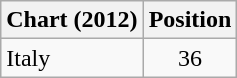<table class = "wikitable">
<tr>
<th>Chart (2012)</th>
<th>Position</th>
</tr>
<tr>
<td>Italy</td>
<td align="center">36</td>
</tr>
</table>
